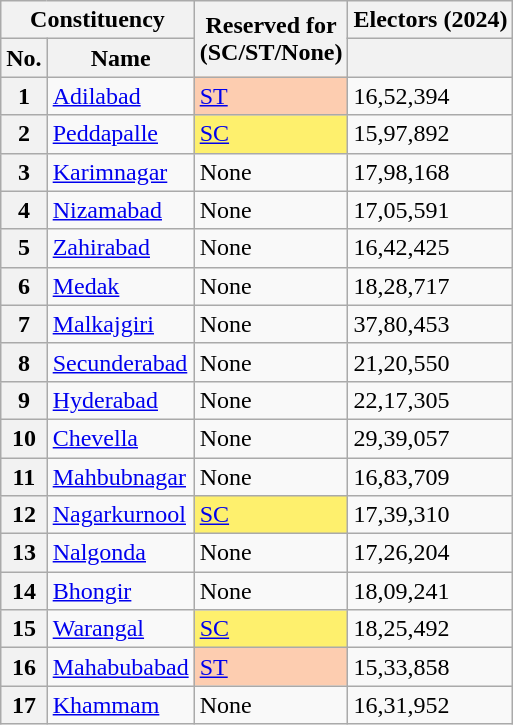<table class="wikitable sortable">
<tr>
<th scope=colgroup colspan="2">Constituency</th>
<th scope=col rowspan=2>Reserved for<br>(SC/ST/None)</th>
<th>Electors (2024)</th>
</tr>
<tr>
<th scope=col>No.</th>
<th scope=col>Name</th>
<th></th>
</tr>
<tr>
<th scope=row>1</th>
<td><a href='#'>Adilabad</a></td>
<td style="background:#fdcdb0;"><a href='#'>ST</a></td>
<td>16,52,394</td>
</tr>
<tr>
<th scope=row>2</th>
<td><a href='#'>Peddapalle</a></td>
<td style="background:#fef06d;"><a href='#'>SC</a></td>
<td>15,97,892</td>
</tr>
<tr>
<th scope=row>3</th>
<td><a href='#'>Karimnagar</a></td>
<td>None</td>
<td>17,98,168</td>
</tr>
<tr>
<th scope=row>4</th>
<td><a href='#'>Nizamabad</a></td>
<td>None</td>
<td>17,05,591</td>
</tr>
<tr>
<th scope=row>5</th>
<td><a href='#'>Zahirabad</a></td>
<td>None</td>
<td>16,42,425</td>
</tr>
<tr>
<th scope=row>6</th>
<td><a href='#'>Medak</a></td>
<td>None</td>
<td>18,28,717</td>
</tr>
<tr>
<th scope=row>7</th>
<td><a href='#'>Malkajgiri</a></td>
<td>None</td>
<td>37,80,453</td>
</tr>
<tr>
<th scope=row>8</th>
<td><a href='#'>Secunderabad</a></td>
<td>None</td>
<td>21,20,550</td>
</tr>
<tr>
<th scope=row>9</th>
<td><a href='#'>Hyderabad</a></td>
<td>None</td>
<td>22,17,305</td>
</tr>
<tr>
<th scope=row>10</th>
<td><a href='#'>Chevella</a></td>
<td>None</td>
<td>29,39,057</td>
</tr>
<tr>
<th scope=row>11</th>
<td><a href='#'>Mahbubnagar</a></td>
<td>None</td>
<td>16,83,709</td>
</tr>
<tr>
<th scope=row>12</th>
<td><a href='#'>Nagarkurnool</a></td>
<td style="background:#fef06d;"><a href='#'>SC</a></td>
<td>17,39,310</td>
</tr>
<tr>
<th scope=row>13</th>
<td><a href='#'>Nalgonda</a></td>
<td>None</td>
<td>17,26,204</td>
</tr>
<tr>
<th scope=row>14</th>
<td><a href='#'>Bhongir</a></td>
<td>None</td>
<td>18,09,241</td>
</tr>
<tr>
<th scope=row>15</th>
<td><a href='#'>Warangal</a></td>
<td style="background:#fef06d;"><a href='#'>SC</a></td>
<td>18,25,492</td>
</tr>
<tr>
<th scope=row>16</th>
<td><a href='#'>Mahabubabad</a></td>
<td style="background:#fdcdb0;"><a href='#'>ST</a></td>
<td>15,33,858</td>
</tr>
<tr>
<th scope=row>17</th>
<td><a href='#'>Khammam</a></td>
<td>None</td>
<td>16,31,952</td>
</tr>
</table>
